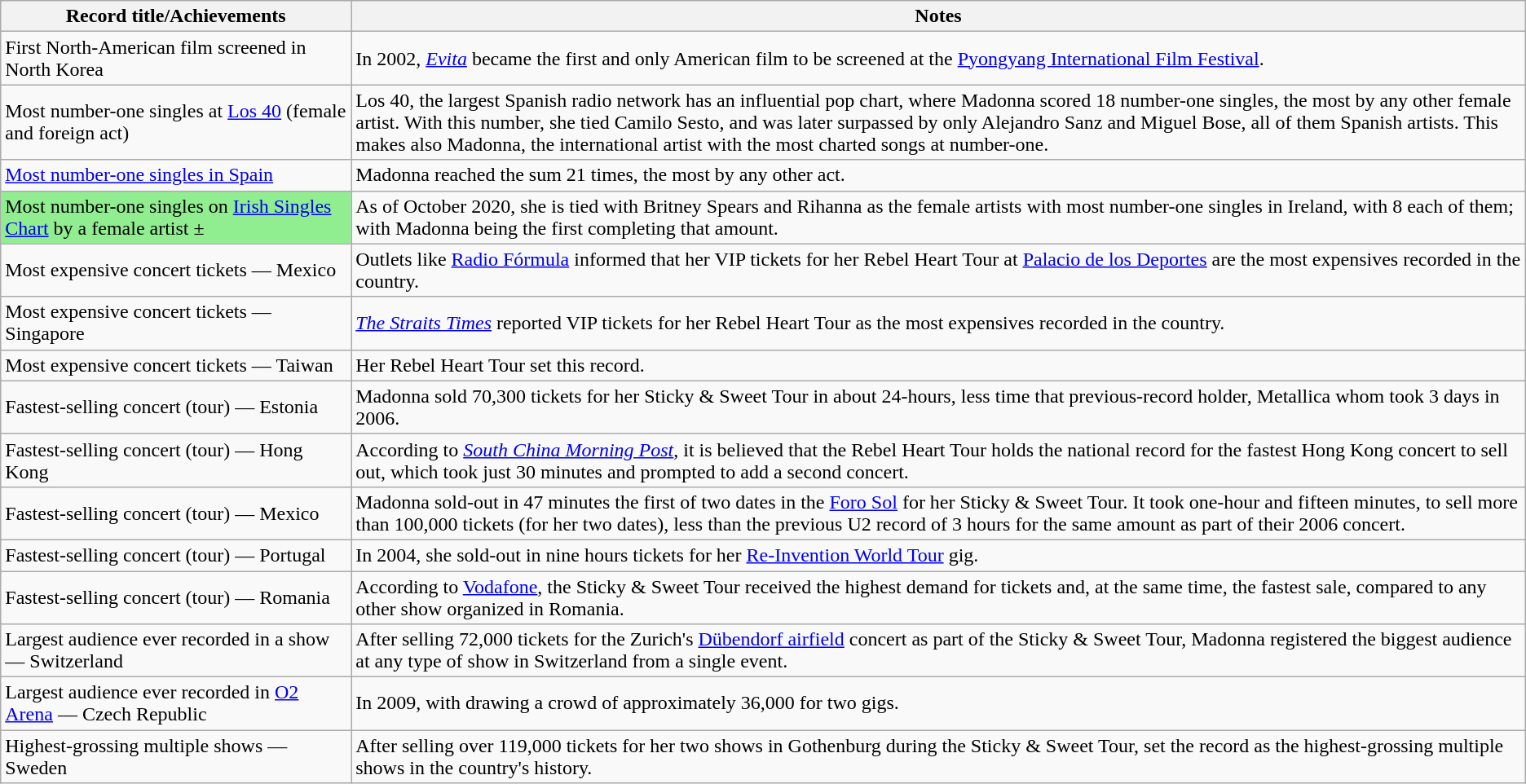<table class="wikitable sortable plainrowheaders">
<tr>
<th scope="col" width=20%>Record title/Achievements</th>
<th scope="col" width=67%>Notes</th>
</tr>
<tr>
<td>First North-American film screened in North Korea</td>
<td>In 2002, <em><a href='#'>Evita</a></em> became the first and only American film to be screened at the <a href='#'>Pyongyang International Film Festival</a>.</td>
</tr>
<tr>
<td>Most number-one singles at <a href='#'>Los 40</a> (female and foreign act)</td>
<td>Los 40, the largest Spanish radio network has an influential pop chart, where Madonna scored 18 number-one singles, the most by any other female artist. With this number, she tied Camilo Sesto, and was later surpassed by only Alejandro Sanz and Miguel Bose, all of them Spanish artists. This makes also Madonna, the international artist with the most charted songs at number-one.</td>
</tr>
<tr>
<td><a href='#'>Most number-one singles in Spain</a></td>
<td>Madonna reached the sum 21 times, the most by any other act.</td>
</tr>
<tr>
<td style="background-color: #90EE90;">Most number-one singles on <a href='#'>Irish Singles Chart</a> by a female artist ±</td>
<td>As of October 2020, she is tied with Britney Spears and Rihanna as the female artists with most number-one singles in Ireland, with 8 each of them; with Madonna being the first completing that amount.</td>
</tr>
<tr>
<td>Most expensive concert tickets — Mexico</td>
<td>Outlets like <a href='#'>Radio Fórmula</a> informed that her VIP tickets for her Rebel Heart Tour at <a href='#'>Palacio de los Deportes</a> are the most expensives recorded in the country.</td>
</tr>
<tr>
<td>Most expensive concert tickets — Singapore</td>
<td><em><a href='#'>The Straits Times</a></em> reported VIP tickets for her Rebel Heart Tour as the most expensives recorded in the country.</td>
</tr>
<tr>
<td>Most expensive concert tickets — Taiwan</td>
<td>Her Rebel Heart Tour set this record.</td>
</tr>
<tr>
<td>Fastest-selling concert (tour) — Estonia</td>
<td>Madonna sold 70,300 tickets for her Sticky & Sweet Tour in about 24-hours, less time that previous-record holder, Metallica whom took 3 days in 2006.</td>
</tr>
<tr>
<td>Fastest-selling concert (tour) — Hong Kong</td>
<td>According to <em><a href='#'>South China Morning Post</a></em>, it is believed that the Rebel Heart Tour holds the national record for the fastest Hong Kong concert to sell out, which took just 30 minutes and prompted to add a second concert.</td>
</tr>
<tr>
<td>Fastest-selling concert (tour) — Mexico</td>
<td>Madonna sold-out in 47 minutes the first of two dates in the <a href='#'>Foro Sol</a> for her Sticky & Sweet Tour. It took one-hour and fifteen minutes, to sell more than 100,000 tickets (for her two dates), less than the previous U2 record of 3 hours for the same amount as part of their 2006 concert.</td>
</tr>
<tr>
<td>Fastest-selling concert (tour) — Portugal</td>
<td>In 2004, she sold-out in nine hours tickets for her  <a href='#'>Re-Invention World Tour</a> gig.</td>
</tr>
<tr>
<td>Fastest-selling concert (tour) — Romania</td>
<td>According to <a href='#'>Vodafone</a>, the Sticky & Sweet Tour received the highest demand for tickets and, at the same time, the fastest sale, compared to any other show organized in Romania.</td>
</tr>
<tr>
<td>Largest audience ever recorded in a show — Switzerland</td>
<td>After selling 72,000 tickets for the Zurich's <a href='#'>Dübendorf airfield</a> concert as part of the Sticky & Sweet Tour, Madonna registered the biggest audience at any type of show in Switzerland from a single event.</td>
</tr>
<tr>
<td>Largest audience ever recorded in <a href='#'>O2 Arena</a> — Czech Republic</td>
<td>In 2009, with drawing a crowd of approximately 36,000 for two gigs.</td>
</tr>
<tr>
<td>Highest-grossing multiple shows — Sweden</td>
<td>After selling over 119,000 tickets for her two shows in Gothenburg	during the Sticky & Sweet Tour, set the record as the highest-grossing multiple shows in the country's history.</td>
</tr>
</table>
